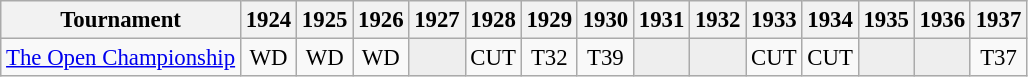<table class="wikitable" style="font-size:95%;text-align:center;">
<tr>
<th>Tournament</th>
<th>1924</th>
<th>1925</th>
<th>1926</th>
<th>1927</th>
<th>1928</th>
<th>1929</th>
<th>1930</th>
<th>1931</th>
<th>1932</th>
<th>1933</th>
<th>1934</th>
<th>1935</th>
<th>1936</th>
<th>1937</th>
</tr>
<tr>
<td align="left"><a href='#'>The Open Championship</a></td>
<td>WD</td>
<td>WD</td>
<td>WD</td>
<td style="background:#eeeeee;"></td>
<td>CUT</td>
<td>T32</td>
<td>T39</td>
<td style="background:#eeeeee;"></td>
<td style="background:#eeeeee;"></td>
<td>CUT</td>
<td>CUT</td>
<td style="background:#eeeeee;"></td>
<td style="background:#eeeeee;"></td>
<td>T37</td>
</tr>
</table>
